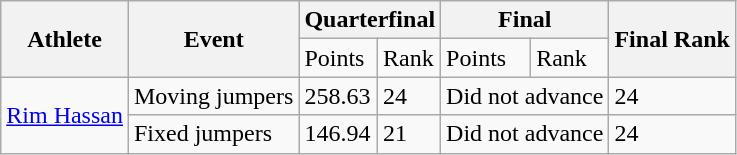<table class="wikitable">
<tr>
<th rowspan="2">Athlete</th>
<th rowspan="2">Event</th>
<th colspan="2">Quarterfinal</th>
<th colspan="2">Final</th>
<th rowspan="2">Final Rank</th>
</tr>
<tr>
<td>Points</td>
<td>Rank</td>
<td>Points</td>
<td>Rank</td>
</tr>
<tr>
<td rowspan="2"><a href='#'>Rim Hassan</a></td>
<td>Moving jumpers</td>
<td>258.63</td>
<td>24</td>
<td colspan="2">Did not advance</td>
<td>24</td>
</tr>
<tr>
<td>Fixed jumpers</td>
<td>146.94</td>
<td>21</td>
<td colspan="2">Did not advance</td>
<td>24</td>
</tr>
</table>
